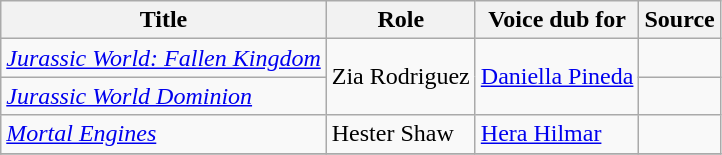<table class="wikitable sortable plainrowheaders">
<tr>
<th>Title</th>
<th>Role</th>
<th>Voice dub for</th>
<th class="unsortable">Source</th>
</tr>
<tr>
<td><em><a href='#'>Jurassic World: Fallen Kingdom</a></em></td>
<td rowspan="2">Zia Rodriguez</td>
<td rowspan="2"><a href='#'>Daniella Pineda</a></td>
<td></td>
</tr>
<tr>
<td><em><a href='#'>Jurassic World Dominion</a></em></td>
<td></td>
</tr>
<tr>
<td><em><a href='#'>Mortal Engines</a></em></td>
<td>Hester Shaw</td>
<td><a href='#'>Hera Hilmar</a></td>
<td></td>
</tr>
<tr>
</tr>
</table>
